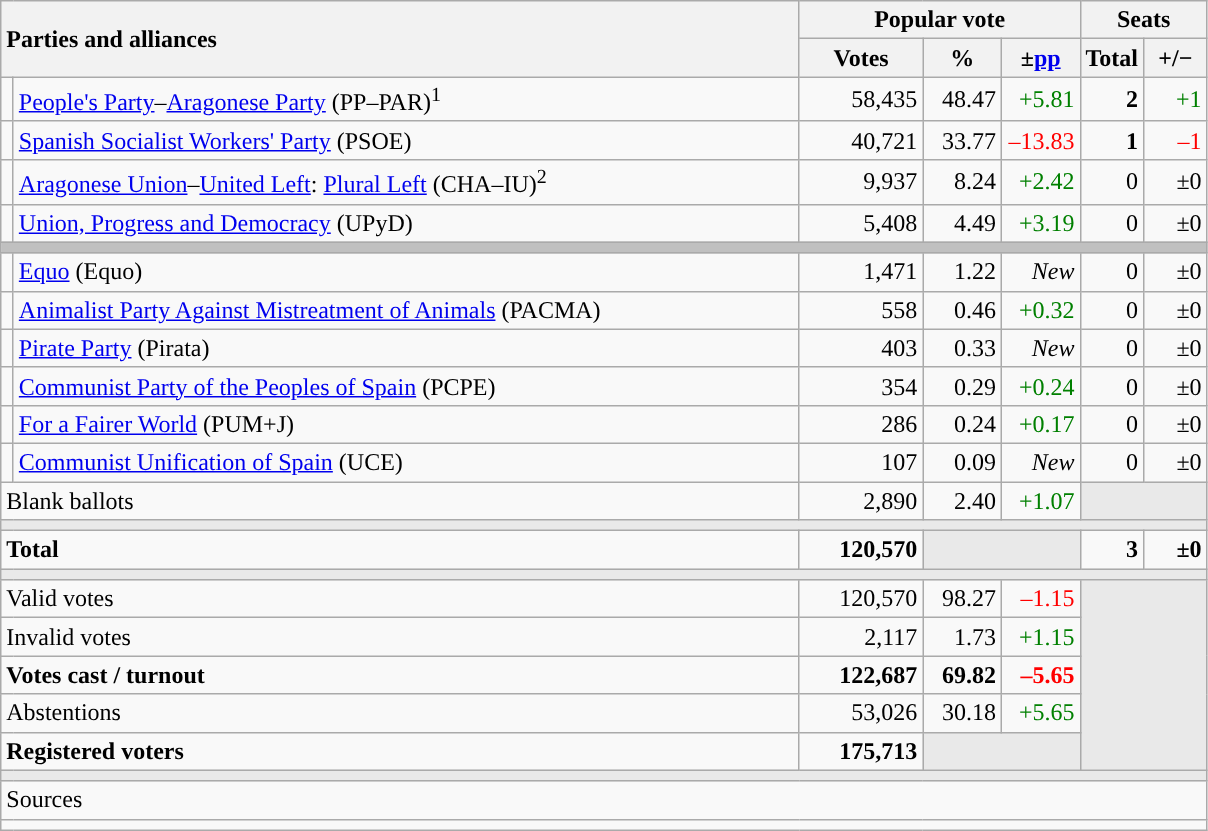<table class="wikitable" style="text-align:right;">
<tr>
<th style="text-align:left;" rowspan="2" colspan="2" width="525">Parties and alliances</th>
<th colspan="3">Popular vote</th>
<th colspan="2">Seats</th>
</tr>
<tr>
<th width="75">Votes</th>
<th width="45">%</th>
<th width="45">±<a href='#'>pp</a></th>
<th width="35">Total</th>
<th width="35">+/−</th>
</tr>
<tr>
<td width="1" style="color:inherit;background:"></td>
<td align="left"><a href='#'>People's Party</a>–<a href='#'>Aragonese Party</a> (PP–PAR)<sup>1</sup></td>
<td>58,435</td>
<td>48.47</td>
<td style="color:green;">+5.81</td>
<td><strong>2</strong></td>
<td style="color:green;">+1</td>
</tr>
<tr>
<td style="color:inherit;background:"></td>
<td align="left"><a href='#'>Spanish Socialist Workers' Party</a> (PSOE)</td>
<td>40,721</td>
<td>33.77</td>
<td style="color:red;">–13.83</td>
<td><strong>1</strong></td>
<td style="color:red;">–1</td>
</tr>
<tr>
<td style="color:inherit;background:"></td>
<td align="left"><a href='#'>Aragonese Union</a>–<a href='#'>United Left</a>: <a href='#'>Plural Left</a> (CHA–IU)<sup>2</sup></td>
<td>9,937</td>
<td>8.24</td>
<td style="color:green;">+2.42</td>
<td>0</td>
<td>±0</td>
</tr>
<tr>
<td style="color:inherit;background:"></td>
<td align="left"><a href='#'>Union, Progress and Democracy</a> (UPyD)</td>
<td>5,408</td>
<td>4.49</td>
<td style="color:green;">+3.19</td>
<td>0</td>
<td>±0</td>
</tr>
<tr>
<td colspan="7" bgcolor="#C0C0C0"></td>
</tr>
<tr>
<td style="color:inherit;background:"></td>
<td align="left"><a href='#'>Equo</a> (Equo)</td>
<td>1,471</td>
<td>1.22</td>
<td><em>New</em></td>
<td>0</td>
<td>±0</td>
</tr>
<tr>
<td style="color:inherit;background:"></td>
<td align="left"><a href='#'>Animalist Party Against Mistreatment of Animals</a> (PACMA)</td>
<td>558</td>
<td>0.46</td>
<td style="color:green;">+0.32</td>
<td>0</td>
<td>±0</td>
</tr>
<tr>
<td style="color:inherit;background:"></td>
<td align="left"><a href='#'>Pirate Party</a> (Pirata)</td>
<td>403</td>
<td>0.33</td>
<td><em>New</em></td>
<td>0</td>
<td>±0</td>
</tr>
<tr>
<td style="color:inherit;background:"></td>
<td align="left"><a href='#'>Communist Party of the Peoples of Spain</a> (PCPE)</td>
<td>354</td>
<td>0.29</td>
<td style="color:green;">+0.24</td>
<td>0</td>
<td>±0</td>
</tr>
<tr>
<td style="color:inherit;background:"></td>
<td align="left"><a href='#'>For a Fairer World</a> (PUM+J)</td>
<td>286</td>
<td>0.24</td>
<td style="color:green;">+0.17</td>
<td>0</td>
<td>±0</td>
</tr>
<tr>
<td style="color:inherit;background:"></td>
<td align="left"><a href='#'>Communist Unification of Spain</a> (UCE)</td>
<td>107</td>
<td>0.09</td>
<td><em>New</em></td>
<td>0</td>
<td>±0</td>
</tr>
<tr>
<td align="left" colspan="2">Blank ballots</td>
<td>2,890</td>
<td>2.40</td>
<td style="color:green;">+1.07</td>
<td bgcolor="#E9E9E9" colspan="2"></td>
</tr>
<tr>
<td colspan="7" bgcolor="#E9E9E9"></td>
</tr>
<tr style="font-weight:bold;">
<td align="left" colspan="2">Total</td>
<td>120,570</td>
<td bgcolor="#E9E9E9" colspan="2"></td>
<td>3</td>
<td>±0</td>
</tr>
<tr>
<td colspan="7" bgcolor="#E9E9E9"></td>
</tr>
<tr>
<td align="left" colspan="2">Valid votes</td>
<td>120,570</td>
<td>98.27</td>
<td style="color:red;">–1.15</td>
<td bgcolor="#E9E9E9" colspan="2" rowspan="5"></td>
</tr>
<tr>
<td align="left" colspan="2">Invalid votes</td>
<td>2,117</td>
<td>1.73</td>
<td style="color:green;">+1.15</td>
</tr>
<tr style="font-weight:bold;">
<td align="left" colspan="2">Votes cast / turnout</td>
<td>122,687</td>
<td>69.82</td>
<td style="color:red;">–5.65</td>
</tr>
<tr>
<td align="left" colspan="2">Abstentions</td>
<td>53,026</td>
<td>30.18</td>
<td style="color:green;">+5.65</td>
</tr>
<tr style="font-weight:bold;">
<td align="left" colspan="2">Registered voters</td>
<td>175,713</td>
<td bgcolor="#E9E9E9" colspan="2"></td>
</tr>
<tr>
<td colspan="7" bgcolor="#E9E9E9"></td>
</tr>
<tr>
<td align="left" colspan="7">Sources</td>
</tr>
<tr>
<td colspan="7" style="text-align:left; max-width:790px;"></td>
</tr>
</table>
